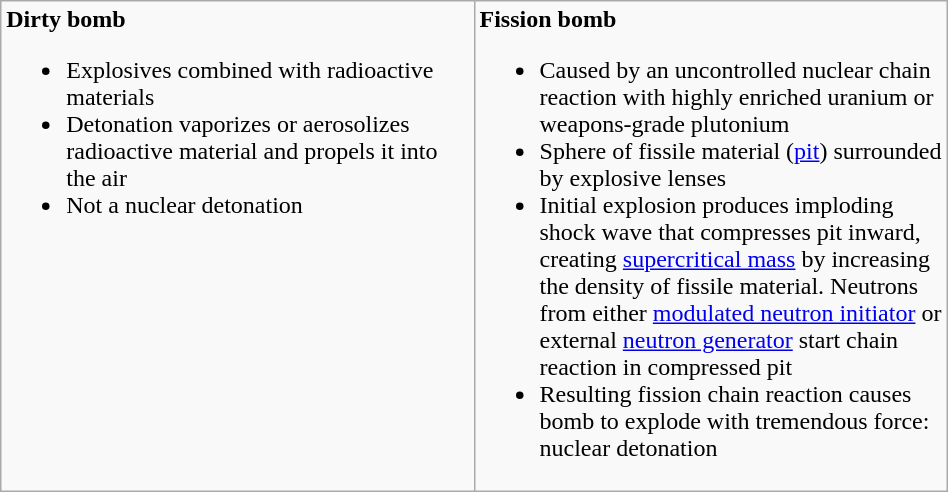<table class="wikitable" style="width: 50%;">
<tr style="vertical-align: top;">
<td width="50%"><strong>Dirty bomb</strong><br><ul><li>Explosives combined with radioactive materials</li><li>Detonation vaporizes or aerosolizes radioactive material and propels it into the air</li><li>Not a nuclear detonation</li></ul></td>
<td width="50%"><strong>Fission bomb</strong><br><ul><li>Caused by an uncontrolled nuclear chain reaction with highly enriched uranium or weapons-grade plutonium</li><li>Sphere of fissile material (<a href='#'>pit</a>) surrounded by explosive lenses</li><li>Initial explosion produces imploding shock wave that compresses pit inward, creating <a href='#'>supercritical mass</a> by increasing the density of fissile material. Neutrons from either <a href='#'>modulated neutron initiator</a> or external <a href='#'>neutron generator</a> start chain reaction in compressed pit</li><li>Resulting fission chain reaction causes bomb to explode with tremendous force: nuclear detonation</li></ul></td>
</tr>
</table>
